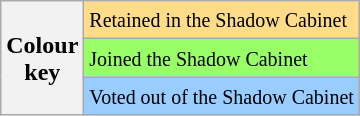<table class="wikitable">
<tr>
<th rowspan=3>Colour<br>key</th>
<td bgcolor=ffdd88><small>Retained in the Shadow Cabinet</small></td>
</tr>
<tr bgcolor=99ff66>
<td><small>Joined the Shadow Cabinet</small></td>
</tr>
<tr bgcolor=99ccff>
<td><small>Voted out of the Shadow Cabinet</small></td>
</tr>
</table>
